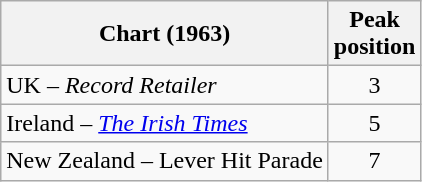<table class="wikitable sortable">
<tr>
<th align="left">Chart (1963)</th>
<th style="text-align:center;">Peak<br>position</th>
</tr>
<tr>
<td align="left">UK – <em>Record Retailer</em></td>
<td style="text-align:center;">3</td>
</tr>
<tr>
<td align="left">Ireland – <em><a href='#'>The Irish Times</a></em></td>
<td style="text-align:center;">5</td>
</tr>
<tr>
<td align="left">New Zealand – Lever Hit Parade</td>
<td style="text-align:center;">7</td>
</tr>
</table>
